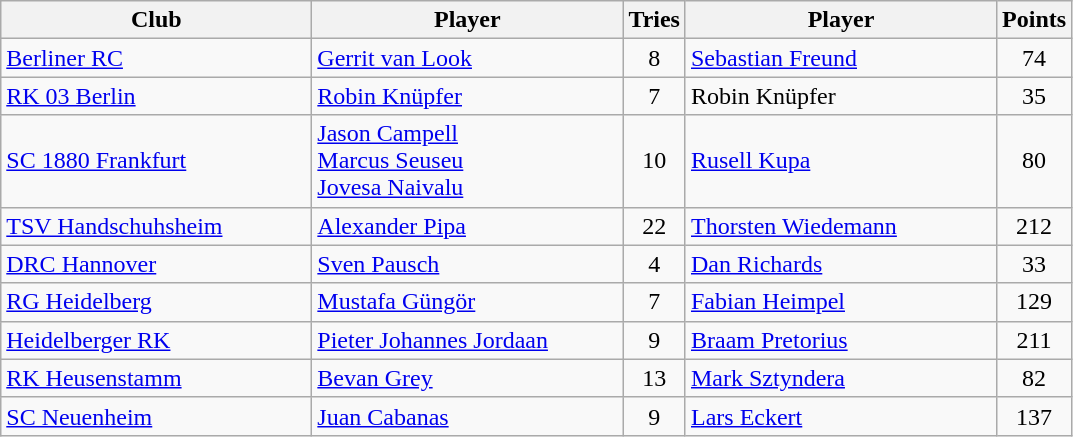<table class="wikitable" style="text-align: center;">
<tr>
<th bgcolor="#efefef" width="200">Club</th>
<th bgcolor="#efefef" width="200">Player</th>
<th bgcolor="#efefef" width="20">Tries</th>
<th bgcolor="#efefef" width="200">Player</th>
<th bgcolor="#efefef" width="20">Points</th>
</tr>
<tr align=left>
<td><a href='#'>Berliner RC</a></td>
<td> <a href='#'>Gerrit van Look</a></td>
<td align=center>8</td>
<td> <a href='#'>Sebastian Freund</a></td>
<td align=center>74</td>
</tr>
<tr align=left>
<td><a href='#'>RK 03 Berlin</a></td>
<td> <a href='#'>Robin Knüpfer</a></td>
<td align=center>7</td>
<td> Robin Knüpfer</td>
<td align=center>35</td>
</tr>
<tr align=left>
<td><a href='#'>SC 1880 Frankfurt</a></td>
<td> <a href='#'>Jason Campell</a> <br>  <a href='#'>Marcus Seuseu</a> <br>  <a href='#'>Jovesa Naivalu</a></td>
<td align=center>10</td>
<td> <a href='#'>Rusell Kupa</a></td>
<td align=center>80</td>
</tr>
<tr align=left>
<td><a href='#'>TSV Handschuhsheim</a></td>
<td> <a href='#'>Alexander Pipa</a></td>
<td align=center>22</td>
<td> <a href='#'>Thorsten Wiedemann</a></td>
<td align=center>212</td>
</tr>
<tr align=left>
<td><a href='#'>DRC Hannover</a></td>
<td> <a href='#'>Sven Pausch</a></td>
<td align=center>4</td>
<td> <a href='#'>Dan Richards</a></td>
<td align=center>33</td>
</tr>
<tr align=left>
<td><a href='#'>RG Heidelberg</a></td>
<td> <a href='#'>Mustafa Güngör</a></td>
<td align=center>7</td>
<td> <a href='#'>Fabian Heimpel</a></td>
<td align=center>129</td>
</tr>
<tr align=left>
<td><a href='#'>Heidelberger RK</a></td>
<td> <a href='#'>Pieter Johannes Jordaan</a></td>
<td align=center>9</td>
<td> <a href='#'>Braam Pretorius</a></td>
<td align=center>211</td>
</tr>
<tr align=left>
<td><a href='#'>RK Heusenstamm</a></td>
<td> <a href='#'>Bevan Grey</a></td>
<td align=center>13</td>
<td> <a href='#'>Mark Sztyndera</a></td>
<td align=center>82</td>
</tr>
<tr align=left>
<td><a href='#'>SC Neuenheim</a></td>
<td> <a href='#'>Juan Cabanas</a></td>
<td align=center>9</td>
<td> <a href='#'>Lars Eckert</a></td>
<td align=center>137</td>
</tr>
</table>
